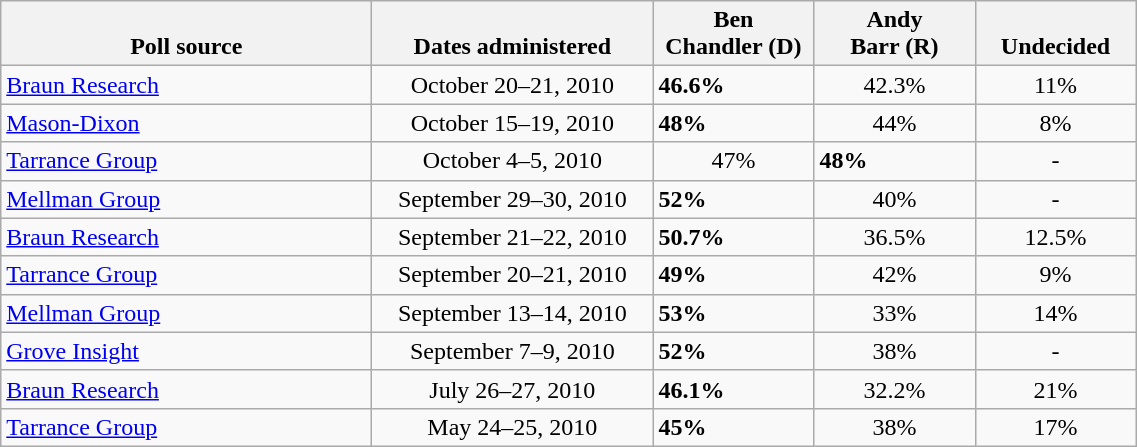<table class="wikitable">
<tr valign=bottom>
<th style="width:240px;">Poll source</th>
<th style="width:180px;">Dates administered</th>
<th style="width:100px;">Ben<br>Chandler (D)</th>
<th style="width:100px;">Andy<br>Barr (R)</th>
<th style="width:100px;">Undecided</th>
</tr>
<tr>
<td><a href='#'>Braun Research</a></td>
<td align=center>October 20–21, 2010</td>
<td><strong>46.6%</strong></td>
<td align=center>42.3%</td>
<td align=center>11%</td>
</tr>
<tr>
<td><a href='#'>Mason-Dixon</a></td>
<td align=center>October 15–19, 2010</td>
<td><strong>48%</strong></td>
<td align=center>44%</td>
<td align=center>8%</td>
</tr>
<tr>
<td><a href='#'>Tarrance Group</a></td>
<td align=center>October 4–5, 2010</td>
<td align=center>47%</td>
<td><strong>48%</strong></td>
<td align=center>-</td>
</tr>
<tr>
<td><a href='#'>Mellman Group</a></td>
<td align=center>September 29–30, 2010</td>
<td><strong>52%</strong></td>
<td align=center>40%</td>
<td align=center>-</td>
</tr>
<tr>
<td><a href='#'>Braun Research</a></td>
<td align=center>September 21–22, 2010</td>
<td><strong>50.7%</strong></td>
<td align=center>36.5%</td>
<td align=center>12.5%</td>
</tr>
<tr>
<td><a href='#'>Tarrance Group</a></td>
<td align=center>September 20–21, 2010</td>
<td><strong>49%</strong></td>
<td align=center>42%</td>
<td align=center>9%</td>
</tr>
<tr>
<td><a href='#'>Mellman Group</a></td>
<td align=center>September 13–14, 2010</td>
<td><strong>53%</strong></td>
<td align=center>33%</td>
<td align=center>14%</td>
</tr>
<tr>
<td><a href='#'>Grove Insight</a></td>
<td align=center>September 7–9, 2010</td>
<td><strong>52%</strong></td>
<td align=center>38%</td>
<td align=center>-</td>
</tr>
<tr>
<td><a href='#'>Braun Research</a></td>
<td align=center>July 26–27, 2010</td>
<td><strong>46.1%</strong></td>
<td align=center>32.2%</td>
<td align=center>21%</td>
</tr>
<tr>
<td><a href='#'>Tarrance Group</a></td>
<td align=center>May 24–25, 2010</td>
<td><strong>45%</strong></td>
<td align=center>38%</td>
<td align=center>17%</td>
</tr>
</table>
